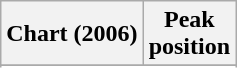<table class="wikitable sortable plainrowheaders">
<tr>
<th scope="col">Chart (2006)</th>
<th scope="col">Peak<br>position</th>
</tr>
<tr>
</tr>
<tr>
</tr>
</table>
